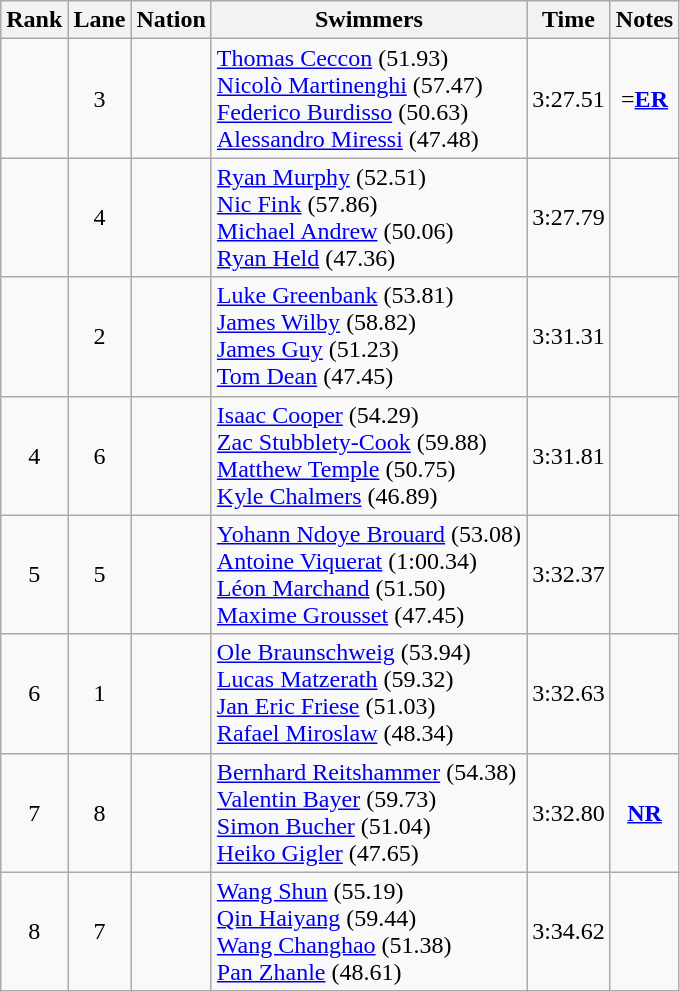<table class="wikitable sortable" style="text-align:center">
<tr>
<th>Rank</th>
<th>Lane</th>
<th>Nation</th>
<th>Swimmers</th>
<th>Time</th>
<th>Notes</th>
</tr>
<tr>
<td></td>
<td>3</td>
<td align=left></td>
<td align=left><a href='#'>Thomas Ceccon</a> (51.93)<br><a href='#'>Nicolò Martinenghi</a> (57.47)<br><a href='#'>Federico Burdisso</a> (50.63)<br><a href='#'>Alessandro Miressi</a> (47.48)</td>
<td>3:27.51</td>
<td>=<strong><a href='#'>ER</a></strong></td>
</tr>
<tr>
<td></td>
<td>4</td>
<td align=left></td>
<td align=left><a href='#'>Ryan Murphy</a> (52.51)<br><a href='#'>Nic Fink</a> (57.86)<br><a href='#'>Michael Andrew</a> (50.06)<br><a href='#'>Ryan Held</a> (47.36)</td>
<td>3:27.79</td>
<td></td>
</tr>
<tr>
<td></td>
<td>2</td>
<td align=left></td>
<td align=left><a href='#'>Luke Greenbank</a> (53.81)<br><a href='#'>James Wilby</a> (58.82)<br><a href='#'>James Guy</a> (51.23)<br><a href='#'>Tom Dean</a> (47.45)</td>
<td>3:31.31</td>
<td></td>
</tr>
<tr>
<td>4</td>
<td>6</td>
<td align=left></td>
<td align=left><a href='#'>Isaac Cooper</a> (54.29)<br><a href='#'>Zac Stubblety-Cook</a> (59.88)<br><a href='#'>Matthew Temple</a> (50.75)<br><a href='#'>Kyle Chalmers</a> (46.89)</td>
<td>3:31.81</td>
<td></td>
</tr>
<tr>
<td>5</td>
<td>5</td>
<td align=left></td>
<td align=left><a href='#'>Yohann Ndoye Brouard</a> (53.08)<br><a href='#'>Antoine Viquerat</a> (1:00.34)<br><a href='#'>Léon Marchand</a> (51.50)<br><a href='#'>Maxime Grousset</a> (47.45)</td>
<td>3:32.37</td>
<td></td>
</tr>
<tr>
<td>6</td>
<td>1</td>
<td align=left></td>
<td align=left><a href='#'>Ole Braunschweig</a> (53.94)<br><a href='#'>Lucas Matzerath</a> (59.32)<br><a href='#'>Jan Eric Friese</a> (51.03)<br><a href='#'>Rafael Miroslaw</a> (48.34)</td>
<td>3:32.63</td>
<td></td>
</tr>
<tr>
<td>7</td>
<td>8</td>
<td align=left></td>
<td align=left><a href='#'>Bernhard Reitshammer</a> (54.38)<br><a href='#'>Valentin Bayer</a> (59.73)<br><a href='#'>Simon Bucher</a> (51.04)<br><a href='#'>Heiko Gigler</a> (47.65)</td>
<td>3:32.80</td>
<td><strong><a href='#'>NR</a></strong></td>
</tr>
<tr>
<td>8</td>
<td>7</td>
<td align=left></td>
<td align=left><a href='#'>Wang Shun</a> (55.19)<br><a href='#'>Qin Haiyang</a> (59.44)<br><a href='#'>Wang Changhao</a> (51.38)<br><a href='#'>Pan Zhanle</a> (48.61)</td>
<td>3:34.62</td>
<td></td>
</tr>
</table>
